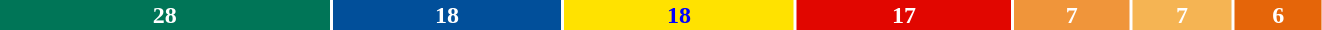<table style="width:70%; font-weight:bold; text-align:center">
<tr>
<td style="background:#007557; width:23%; color:white">28</td>
<td style="background:#014F9A; width:16%; color:white">18</td>
<td style="background:#FFE200; width:16%; color:#0000FF">18</td>
<td style="background:#E10600; width:15%; color:white">17</td>
<td style="background:#F0953A; width:8%; color:white">7</td>
<td style="background:#F5B453; width:7%; color:white">7</td>
<td style="background:#E56509; width:6%; color:white">6</td>
</tr>
<tr>
<td><a href='#'></a></td>
<td><a href='#'></a></td>
<td><a href='#'></a></td>
<td><a href='#'></a></td>
<td><a href='#'></a></td>
<td><a href='#'></a></td>
<td><a href='#'></a></td>
</tr>
</table>
